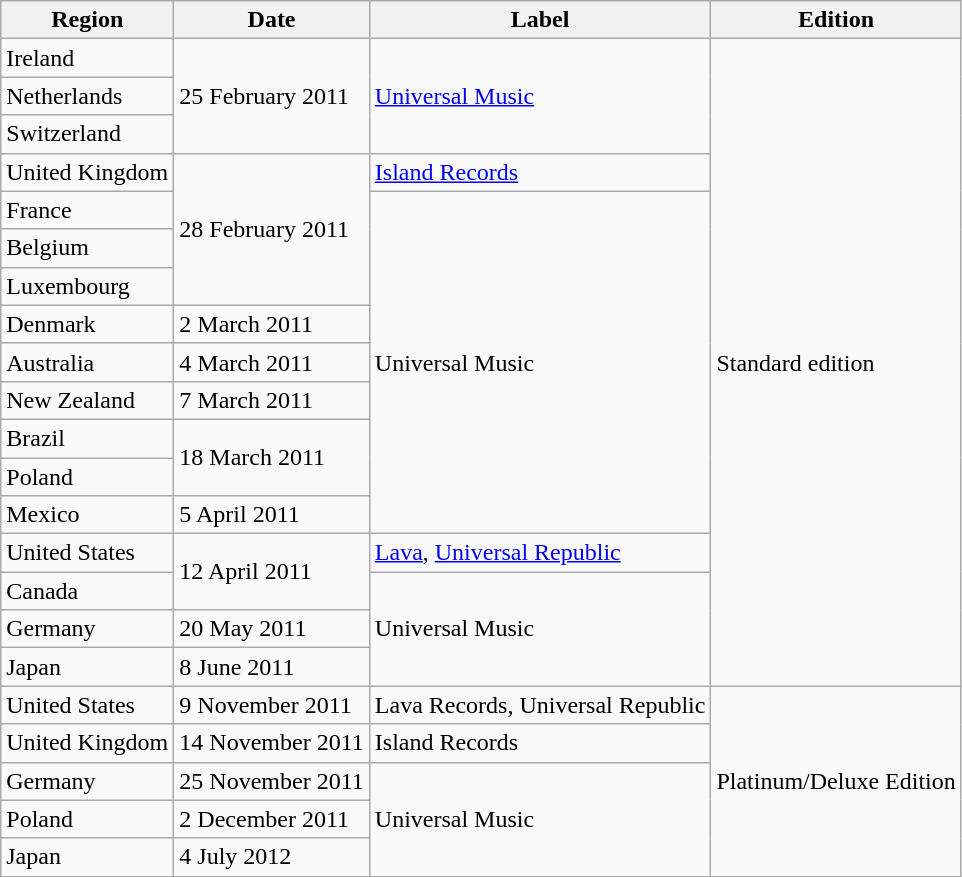<table class="wikitable">
<tr>
<th>Region</th>
<th>Date</th>
<th>Label</th>
<th>Edition</th>
</tr>
<tr>
<td>Ireland</td>
<td rowspan="3">25 February 2011</td>
<td rowspan="3"><a href='#'>Universal Music</a></td>
<td rowspan="17">Standard edition</td>
</tr>
<tr>
<td>Netherlands</td>
</tr>
<tr>
<td>Switzerland</td>
</tr>
<tr>
<td>United Kingdom</td>
<td rowspan="4">28 February 2011</td>
<td><a href='#'>Island Records</a></td>
</tr>
<tr>
<td>France</td>
<td rowspan="9">Universal Music</td>
</tr>
<tr>
<td>Belgium</td>
</tr>
<tr>
<td>Luxembourg</td>
</tr>
<tr>
<td>Denmark</td>
<td>2 March 2011</td>
</tr>
<tr>
<td>Australia</td>
<td>4 March 2011</td>
</tr>
<tr>
<td>New Zealand</td>
<td>7 March 2011</td>
</tr>
<tr>
<td>Brazil</td>
<td rowspan="2">18 March 2011</td>
</tr>
<tr>
<td>Poland</td>
</tr>
<tr>
<td>Mexico</td>
<td>5 April 2011</td>
</tr>
<tr>
<td>United States</td>
<td rowspan="2">12 April 2011</td>
<td><a href='#'>Lava</a>, <a href='#'>Universal Republic</a></td>
</tr>
<tr>
<td>Canada</td>
<td rowspan="3">Universal Music</td>
</tr>
<tr>
<td>Germany</td>
<td>20 May 2011</td>
</tr>
<tr>
<td>Japan</td>
<td>8 June 2011</td>
</tr>
<tr>
<td>United States</td>
<td>9 November 2011</td>
<td>Lava Records, Universal Republic</td>
<td rowspan="5">Platinum/Deluxe Edition</td>
</tr>
<tr>
<td>United Kingdom</td>
<td>14 November 2011</td>
<td>Island Records</td>
</tr>
<tr>
<td>Germany</td>
<td>25 November 2011</td>
<td rowspan="3">Universal Music</td>
</tr>
<tr>
<td>Poland</td>
<td>2 December 2011</td>
</tr>
<tr>
<td>Japan</td>
<td>4 July 2012</td>
</tr>
</table>
